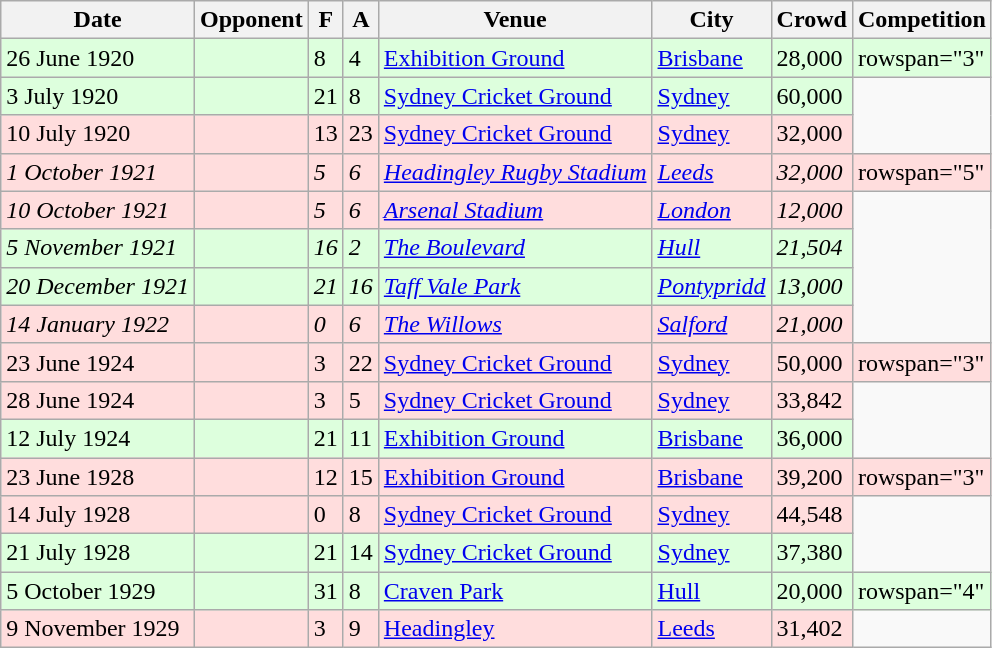<table class="wikitable sortable">
<tr>
<th>Date</th>
<th>Opponent</th>
<th>F</th>
<th>A</th>
<th>Venue</th>
<th>City</th>
<th>Crowd</th>
<th>Competition</th>
</tr>
<tr style="background:#ddffdd;">
<td>26 June 1920</td>
<td></td>
<td>8</td>
<td>4</td>
<td><a href='#'>Exhibition Ground</a></td>
<td><a href='#'>Brisbane</a></td>
<td>28,000</td>
<td>rowspan="3"</td>
</tr>
<tr style="background:#ddffdd;">
<td>3 July 1920</td>
<td></td>
<td>21</td>
<td>8</td>
<td><a href='#'>Sydney Cricket Ground</a></td>
<td><a href='#'>Sydney</a></td>
<td>60,000</td>
</tr>
<tr style="background:#ffdddd;">
<td>10 July 1920</td>
<td></td>
<td>13</td>
<td>23</td>
<td><a href='#'>Sydney Cricket Ground</a></td>
<td><a href='#'>Sydney</a></td>
<td>32,000</td>
</tr>
<tr style="background:#ffdddd;">
<td><em>1 October</em> <em>1921</em></td>
<td><em></em></td>
<td><em>5</em></td>
<td><em>6</em></td>
<td><em><a href='#'>Headingley Rugby Stadium</a></em></td>
<td><em><a href='#'>Leeds</a></em></td>
<td><em>32,000</em></td>
<td>rowspan="5"</td>
</tr>
<tr style="background:#ffdddd;">
<td><em>10 October</em> <em>1921</em></td>
<td><em></em></td>
<td><em>5</em></td>
<td><em>6</em></td>
<td><em><a href='#'>Arsenal Stadium</a></em></td>
<td><em><a href='#'>London</a></em></td>
<td><em>12,000</em></td>
</tr>
<tr style="background:#ddffdd;">
<td><em>5 November</em> <em>1921</em></td>
<td><em></em></td>
<td><em>16</em></td>
<td><em>2</em></td>
<td><a href='#'><em>The Boulevard</em></a></td>
<td><a href='#'><em>Hull</em></a></td>
<td><em>21,504</em></td>
</tr>
<tr style="background:#ddffdd;">
<td><em>20 December</em> <em>1921</em></td>
<td><em></em></td>
<td><em>21</em></td>
<td><em>16</em></td>
<td><em><a href='#'>Taff Vale Park</a></em></td>
<td><em><a href='#'>Pontypridd</a></em></td>
<td><em>13,000</em></td>
</tr>
<tr style="background:#ffdddd;">
<td><em>14 January</em> <em>1922</em></td>
<td><em></em></td>
<td><em>0</em></td>
<td><em>6</em></td>
<td><a href='#'><em>The Willows</em></a></td>
<td><a href='#'><em>Salford</em></a></td>
<td><em>21,000</em></td>
</tr>
<tr style="background:#ffdddd;">
<td>23 June 1924</td>
<td></td>
<td>3</td>
<td>22</td>
<td><a href='#'>Sydney Cricket Ground</a></td>
<td><a href='#'>Sydney</a></td>
<td>50,000</td>
<td>rowspan="3"</td>
</tr>
<tr style="background:#ffdddd;">
<td>28 June 1924</td>
<td></td>
<td>3</td>
<td>5</td>
<td><a href='#'>Sydney Cricket Ground</a></td>
<td><a href='#'>Sydney</a></td>
<td>33,842</td>
</tr>
<tr style="background:#ddffdd;">
<td>12 July 1924</td>
<td></td>
<td>21</td>
<td>11</td>
<td><a href='#'>Exhibition Ground</a></td>
<td><a href='#'>Brisbane</a></td>
<td>36,000</td>
</tr>
<tr style="background:#ffdddd;">
<td>23 June 1928</td>
<td></td>
<td>12</td>
<td>15</td>
<td><a href='#'>Exhibition Ground</a></td>
<td><a href='#'>Brisbane</a></td>
<td>39,200</td>
<td>rowspan="3"</td>
</tr>
<tr style="background:#ffdddd;">
<td>14 July 1928</td>
<td></td>
<td>0</td>
<td>8</td>
<td><a href='#'>Sydney Cricket Ground</a></td>
<td><a href='#'>Sydney</a></td>
<td>44,548</td>
</tr>
<tr style="background:#ddffdd;">
<td>21 July 1928</td>
<td></td>
<td>21</td>
<td>14</td>
<td><a href='#'>Sydney Cricket Ground</a></td>
<td><a href='#'>Sydney</a></td>
<td>37,380</td>
</tr>
<tr style="background:#ddffdd;">
<td>5 October 1929</td>
<td></td>
<td>31</td>
<td>8</td>
<td><a href='#'>Craven Park</a></td>
<td><a href='#'>Hull</a></td>
<td>20,000</td>
<td>rowspan="4"</td>
</tr>
<tr style="background:#ffdddd;">
<td>9 November 1929</td>
<td></td>
<td>3</td>
<td>9</td>
<td><a href='#'>Headingley</a></td>
<td><a href='#'>Leeds</a></td>
<td>31,402</td>
</tr>
</table>
